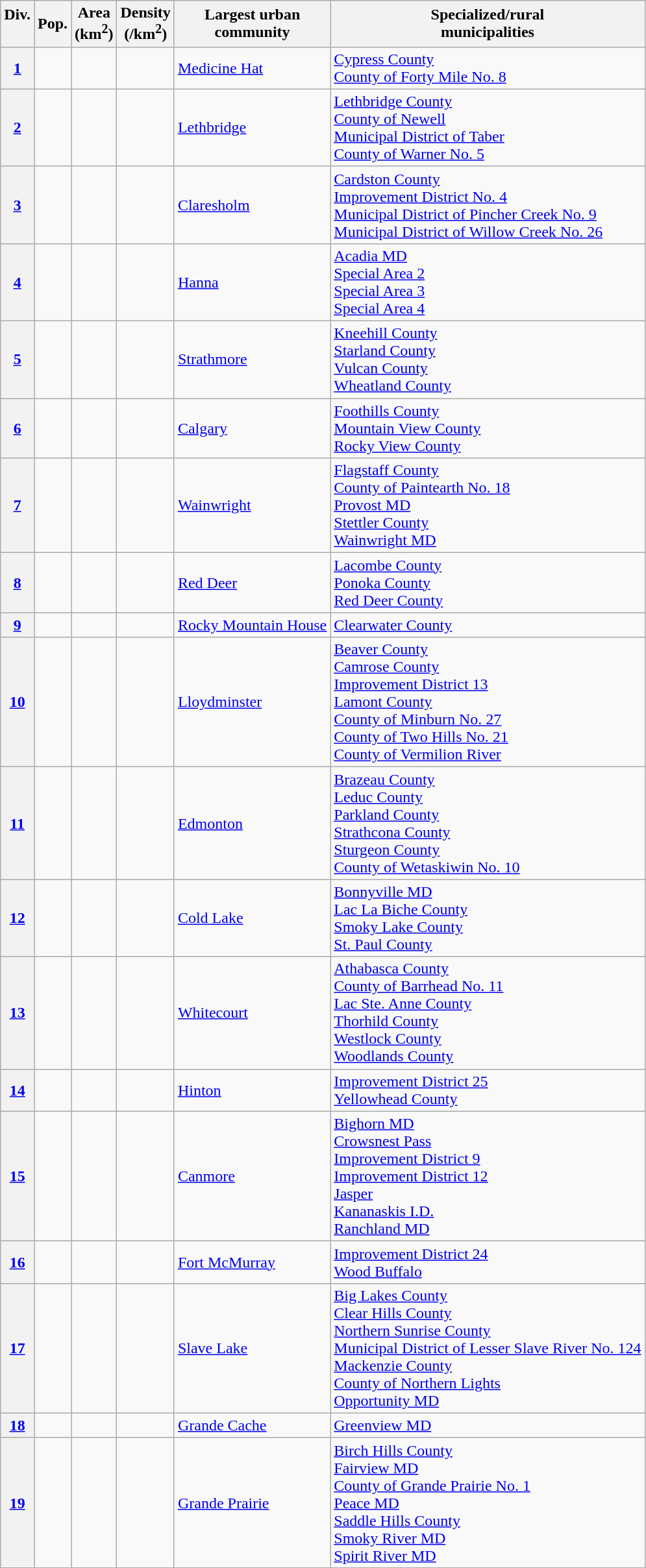<table class="wikitable sortable">
<tr>
<th>Div.<br> </th>
<th>Pop.</th>
<th>Area<br>(km<sup>2</sup>)</th>
<th>Density<br>(/km<sup>2</sup>)<br></th>
<th class=unsortable>Largest urban<br>community</th>
<th class=unsortable>Specialized/rural<br>municipalities</th>
</tr>
<tr>
<th><a href='#'>1</a></th>
<td></td>
<td></td>
<td></td>
<td><a href='#'>Medicine Hat</a></td>
<td><a href='#'>Cypress County</a><br><a href='#'>County of Forty Mile No. 8</a></td>
</tr>
<tr>
<th><a href='#'>2</a></th>
<td></td>
<td></td>
<td></td>
<td><a href='#'>Lethbridge</a></td>
<td><a href='#'>Lethbridge County</a><br><a href='#'>County of Newell</a><br><a href='#'>Municipal District of Taber</a><br><a href='#'>County of Warner No. 5</a></td>
</tr>
<tr>
<th><a href='#'>3</a></th>
<td></td>
<td></td>
<td></td>
<td><a href='#'>Claresholm</a></td>
<td><a href='#'>Cardston County</a><br><a href='#'>Improvement District No. 4</a><br><a href='#'>Municipal District of Pincher Creek No. 9</a><br><a href='#'>Municipal District of Willow Creek No. 26</a></td>
</tr>
<tr>
<th><a href='#'>4</a></th>
<td></td>
<td></td>
<td></td>
<td><a href='#'>Hanna</a></td>
<td><a href='#'>Acadia MD</a><br><a href='#'>Special Area 2</a><br><a href='#'>Special Area 3</a><br><a href='#'>Special Area 4</a></td>
</tr>
<tr>
<th><a href='#'>5</a></th>
<td></td>
<td></td>
<td></td>
<td><a href='#'>Strathmore</a></td>
<td><a href='#'>Kneehill County</a><br><a href='#'>Starland County</a><br><a href='#'>Vulcan County</a><br><a href='#'>Wheatland County</a></td>
</tr>
<tr>
<th><a href='#'>6</a></th>
<td></td>
<td></td>
<td></td>
<td><a href='#'>Calgary</a></td>
<td><a href='#'>Foothills County</a><br><a href='#'>Mountain View County</a><br><a href='#'>Rocky View County</a></td>
</tr>
<tr>
<th><a href='#'>7</a></th>
<td></td>
<td></td>
<td></td>
<td><a href='#'>Wainwright</a></td>
<td><a href='#'>Flagstaff County</a><br><a href='#'>County of Paintearth No. 18</a><br><a href='#'>Provost MD</a><br><a href='#'>Stettler County</a><br><a href='#'>Wainwright MD</a></td>
</tr>
<tr>
<th><a href='#'>8</a></th>
<td></td>
<td></td>
<td></td>
<td><a href='#'>Red Deer</a></td>
<td><a href='#'>Lacombe County</a><br><a href='#'>Ponoka County</a><br><a href='#'>Red Deer County</a></td>
</tr>
<tr>
<th><a href='#'>9</a></th>
<td></td>
<td></td>
<td></td>
<td><a href='#'>Rocky Mountain House</a></td>
<td><a href='#'>Clearwater County</a></td>
</tr>
<tr>
<th><a href='#'>10</a></th>
<td></td>
<td></td>
<td></td>
<td><a href='#'>Lloydminster</a></td>
<td><a href='#'>Beaver County</a><br><a href='#'>Camrose County</a><br><a href='#'>Improvement District 13</a><br><a href='#'>Lamont County</a><br><a href='#'>County of Minburn No. 27</a><br><a href='#'>County of Two Hills No. 21</a><br><a href='#'>County of Vermilion River</a></td>
</tr>
<tr>
<th><a href='#'>11</a></th>
<td></td>
<td></td>
<td></td>
<td><a href='#'>Edmonton</a></td>
<td><a href='#'>Brazeau County</a><br><a href='#'>Leduc County</a><br><a href='#'>Parkland County</a><br><a href='#'>Strathcona County</a><br><a href='#'>Sturgeon County</a><br><a href='#'>County of Wetaskiwin No. 10</a></td>
</tr>
<tr>
<th><a href='#'>12</a></th>
<td></td>
<td></td>
<td></td>
<td><a href='#'>Cold Lake</a></td>
<td><a href='#'>Bonnyville MD</a><br><a href='#'>Lac La Biche County</a><br><a href='#'>Smoky Lake County</a><br><a href='#'>St. Paul County</a></td>
</tr>
<tr>
<th><a href='#'>13</a></th>
<td></td>
<td></td>
<td></td>
<td><a href='#'>Whitecourt</a></td>
<td><a href='#'>Athabasca County</a><br><a href='#'>County of Barrhead No. 11</a><br><a href='#'>Lac Ste. Anne County</a><br><a href='#'>Thorhild County</a><br><a href='#'>Westlock County</a><br><a href='#'>Woodlands County</a></td>
</tr>
<tr>
<th><a href='#'>14</a></th>
<td></td>
<td></td>
<td></td>
<td><a href='#'>Hinton</a></td>
<td><a href='#'>Improvement District 25</a><br><a href='#'>Yellowhead County</a></td>
</tr>
<tr>
<th><a href='#'>15</a></th>
<td></td>
<td></td>
<td></td>
<td><a href='#'>Canmore</a></td>
<td><a href='#'>Bighorn MD</a><br><a href='#'>Crowsnest Pass</a><br><a href='#'>Improvement District 9</a><br><a href='#'>Improvement District 12</a><br><a href='#'>Jasper</a><br><a href='#'>Kananaskis I.D.</a><br><a href='#'>Ranchland MD</a></td>
</tr>
<tr>
<th><a href='#'>16</a></th>
<td></td>
<td></td>
<td></td>
<td><a href='#'>Fort McMurray</a></td>
<td><a href='#'>Improvement District 24</a><br><a href='#'>Wood Buffalo</a></td>
</tr>
<tr>
<th><a href='#'>17</a></th>
<td></td>
<td></td>
<td></td>
<td><a href='#'>Slave Lake</a></td>
<td><a href='#'>Big Lakes County</a><br><a href='#'>Clear Hills County</a><br><a href='#'>Northern Sunrise County</a><br><a href='#'>Municipal District of Lesser Slave River No. 124</a><br><a href='#'>Mackenzie County</a><br><a href='#'>County of Northern Lights</a><br><a href='#'>Opportunity MD</a></td>
</tr>
<tr>
<th><a href='#'>18</a></th>
<td></td>
<td></td>
<td></td>
<td><a href='#'>Grande Cache</a></td>
<td><a href='#'>Greenview MD</a></td>
</tr>
<tr>
<th><a href='#'>19</a></th>
<td></td>
<td></td>
<td></td>
<td><a href='#'>Grande Prairie</a></td>
<td><a href='#'>Birch Hills County</a><br><a href='#'>Fairview MD</a><br><a href='#'>County of Grande Prairie No. 1</a><br><a href='#'>Peace MD</a><br><a href='#'>Saddle Hills County</a><br><a href='#'>Smoky River MD</a><br><a href='#'>Spirit River MD</a></td>
</tr>
</table>
